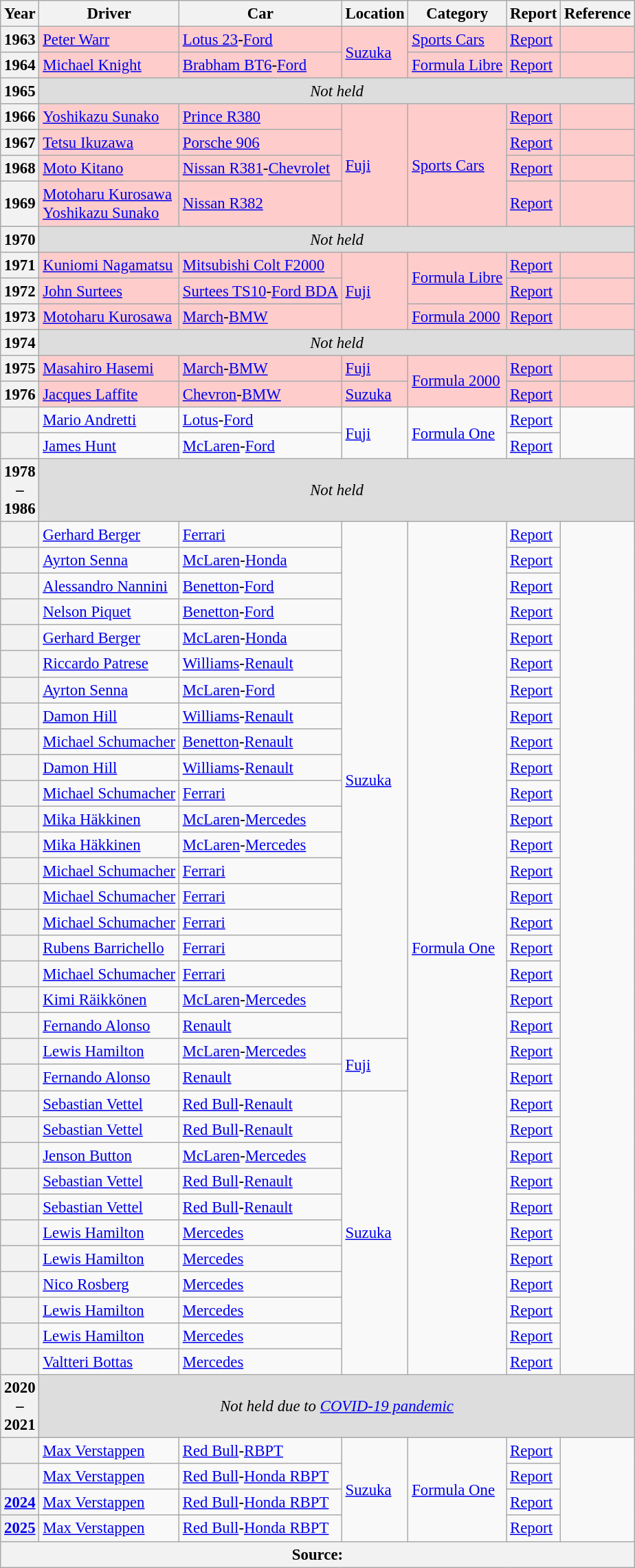<table class="wikitable" style="font-size: 95%;">
<tr>
<th>Year</th>
<th>Driver</th>
<th>Car</th>
<th>Location</th>
<th>Category</th>
<th>Report</th>
<th>Reference</th>
</tr>
<tr style="background:#fcc;">
<th>1963</th>
<td> <a href='#'>Peter Warr</a></td>
<td><a href='#'>Lotus 23</a>-<a href='#'>Ford</a></td>
<td rowspan="2"><a href='#'>Suzuka</a></td>
<td><a href='#'>Sports Cars</a></td>
<td><a href='#'>Report</a></td>
<td></td>
</tr>
<tr style="background:#fcc;">
<th>1964</th>
<td> <a href='#'>Michael Knight</a></td>
<td><a href='#'>Brabham BT6</a>-<a href='#'>Ford</a></td>
<td><a href='#'>Formula Libre</a></td>
<td><a href='#'>Report</a></td>
<td></td>
</tr>
<tr style="background:#dddddd;">
<th>1965</th>
<td align=center colspan=6><em>Not held</em></td>
</tr>
<tr style="background:#fcc;">
<th>1966</th>
<td> <a href='#'>Yoshikazu Sunako</a></td>
<td><a href='#'>Prince R380</a></td>
<td rowspan="4"><a href='#'>Fuji</a></td>
<td rowspan="4"><a href='#'>Sports Cars</a></td>
<td><a href='#'>Report</a></td>
<td></td>
</tr>
<tr style="background:#fcc;">
<th>1967</th>
<td> <a href='#'>Tetsu Ikuzawa</a></td>
<td><a href='#'>Porsche 906</a></td>
<td><a href='#'>Report</a></td>
<td></td>
</tr>
<tr style="background:#fcc;">
<th>1968</th>
<td> <a href='#'>Moto Kitano</a></td>
<td><a href='#'>Nissan R381</a>-<a href='#'>Chevrolet</a></td>
<td><a href='#'>Report</a></td>
<td></td>
</tr>
<tr style="background:#fcc;">
<th>1969</th>
<td> <a href='#'>Motoharu Kurosawa</a><br> <a href='#'>Yoshikazu Sunako</a></td>
<td><a href='#'>Nissan R382</a></td>
<td><a href='#'>Report</a></td>
<td></td>
</tr>
<tr style="background:#dddddd;">
<th>1970</th>
<td align=center colspan=6><em>Not held</em></td>
</tr>
<tr style="background:#fcc;">
<th>1971</th>
<td> <a href='#'>Kuniomi Nagamatsu</a></td>
<td><a href='#'>Mitsubishi Colt F2000</a></td>
<td rowspan="3"><a href='#'>Fuji</a></td>
<td rowspan="2"><a href='#'>Formula Libre</a></td>
<td><a href='#'>Report</a></td>
<td></td>
</tr>
<tr style="background:#fcc;">
<th>1972</th>
<td> <a href='#'>John Surtees</a></td>
<td><a href='#'>Surtees TS10</a>-<a href='#'>Ford BDA</a></td>
<td><a href='#'>Report</a></td>
<td></td>
</tr>
<tr style="background:#fcc;">
<th>1973</th>
<td> <a href='#'>Motoharu Kurosawa</a></td>
<td><a href='#'>March</a>-<a href='#'>BMW</a></td>
<td><a href='#'>Formula 2000</a></td>
<td><a href='#'>Report</a></td>
<td></td>
</tr>
<tr style="background:#dddddd;">
<th>1974</th>
<td align=center colspan=6><em>Not held</em></td>
</tr>
<tr style="background:#fcc;">
<th>1975</th>
<td> <a href='#'>Masahiro Hasemi</a></td>
<td><a href='#'>March</a>-<a href='#'>BMW</a></td>
<td><a href='#'>Fuji</a></td>
<td rowspan="2"><a href='#'>Formula 2000</a></td>
<td><a href='#'>Report</a></td>
<td></td>
</tr>
<tr style="background:#fcc;">
<th>1976</th>
<td> <a href='#'>Jacques Laffite</a></td>
<td><a href='#'>Chevron</a>-<a href='#'>BMW</a></td>
<td><a href='#'>Suzuka</a></td>
<td><a href='#'>Report</a></td>
<td></td>
</tr>
<tr>
<th></th>
<td> <a href='#'>Mario Andretti</a></td>
<td><a href='#'>Lotus</a>-<a href='#'>Ford</a></td>
<td rowspan="2"><a href='#'>Fuji</a></td>
<td rowspan="2"><a href='#'>Formula One</a></td>
<td><a href='#'>Report</a></td>
<td rowspan="2"></td>
</tr>
<tr>
<th></th>
<td> <a href='#'>James Hunt</a></td>
<td><a href='#'>McLaren</a>-<a href='#'>Ford</a></td>
<td><a href='#'>Report</a></td>
</tr>
<tr style="background:#dddddd;">
<th>1978<br>–<br>1986</th>
<td colspan="6" align="center"><em>Not held</em></td>
</tr>
<tr>
<th></th>
<td> <a href='#'>Gerhard Berger</a></td>
<td><a href='#'>Ferrari</a></td>
<td rowspan="20"><a href='#'>Suzuka</a></td>
<td rowspan="33"><a href='#'>Formula One</a></td>
<td><a href='#'>Report</a></td>
<td rowspan="33"></td>
</tr>
<tr>
<th></th>
<td> <a href='#'>Ayrton Senna</a></td>
<td><a href='#'>McLaren</a>-<a href='#'>Honda</a></td>
<td><a href='#'>Report</a></td>
</tr>
<tr>
<th></th>
<td> <a href='#'>Alessandro Nannini</a></td>
<td><a href='#'>Benetton</a>-<a href='#'>Ford</a></td>
<td><a href='#'>Report</a></td>
</tr>
<tr>
<th></th>
<td> <a href='#'>Nelson Piquet</a></td>
<td><a href='#'>Benetton</a>-<a href='#'>Ford</a></td>
<td><a href='#'>Report</a></td>
</tr>
<tr>
<th></th>
<td> <a href='#'>Gerhard Berger</a></td>
<td><a href='#'>McLaren</a>-<a href='#'>Honda</a></td>
<td><a href='#'>Report</a></td>
</tr>
<tr>
<th></th>
<td> <a href='#'>Riccardo Patrese</a></td>
<td><a href='#'>Williams</a>-<a href='#'>Renault</a></td>
<td><a href='#'>Report</a></td>
</tr>
<tr>
<th></th>
<td> <a href='#'>Ayrton Senna</a></td>
<td><a href='#'>McLaren</a>-<a href='#'>Ford</a></td>
<td><a href='#'>Report</a></td>
</tr>
<tr>
<th></th>
<td> <a href='#'>Damon Hill</a></td>
<td><a href='#'>Williams</a>-<a href='#'>Renault</a></td>
<td><a href='#'>Report</a></td>
</tr>
<tr>
<th></th>
<td> <a href='#'>Michael Schumacher</a></td>
<td><a href='#'>Benetton</a>-<a href='#'>Renault</a></td>
<td><a href='#'>Report</a></td>
</tr>
<tr>
<th></th>
<td> <a href='#'>Damon Hill</a></td>
<td><a href='#'>Williams</a>-<a href='#'>Renault</a></td>
<td><a href='#'>Report</a></td>
</tr>
<tr>
<th></th>
<td> <a href='#'>Michael Schumacher</a></td>
<td><a href='#'>Ferrari</a></td>
<td><a href='#'>Report</a></td>
</tr>
<tr>
<th></th>
<td> <a href='#'>Mika Häkkinen</a></td>
<td><a href='#'>McLaren</a>-<a href='#'>Mercedes</a></td>
<td><a href='#'>Report</a></td>
</tr>
<tr>
<th></th>
<td> <a href='#'>Mika Häkkinen</a></td>
<td><a href='#'>McLaren</a>-<a href='#'>Mercedes</a></td>
<td><a href='#'>Report</a></td>
</tr>
<tr>
<th></th>
<td> <a href='#'>Michael Schumacher</a></td>
<td><a href='#'>Ferrari</a></td>
<td><a href='#'>Report</a></td>
</tr>
<tr>
<th></th>
<td> <a href='#'>Michael Schumacher</a></td>
<td><a href='#'>Ferrari</a></td>
<td><a href='#'>Report</a></td>
</tr>
<tr>
<th></th>
<td> <a href='#'>Michael Schumacher</a></td>
<td><a href='#'>Ferrari</a></td>
<td><a href='#'>Report</a></td>
</tr>
<tr>
<th></th>
<td> <a href='#'>Rubens Barrichello</a></td>
<td><a href='#'>Ferrari</a></td>
<td><a href='#'>Report</a></td>
</tr>
<tr>
<th></th>
<td> <a href='#'>Michael Schumacher</a></td>
<td><a href='#'>Ferrari</a></td>
<td><a href='#'>Report</a></td>
</tr>
<tr>
<th></th>
<td> <a href='#'>Kimi Räikkönen</a></td>
<td><a href='#'>McLaren</a>-<a href='#'>Mercedes</a></td>
<td><a href='#'>Report</a></td>
</tr>
<tr>
<th></th>
<td> <a href='#'>Fernando Alonso</a></td>
<td><a href='#'>Renault</a></td>
<td><a href='#'>Report</a></td>
</tr>
<tr>
<th></th>
<td> <a href='#'>Lewis Hamilton</a></td>
<td><a href='#'>McLaren</a>-<a href='#'>Mercedes</a></td>
<td rowspan="2"><a href='#'>Fuji</a></td>
<td><a href='#'>Report</a></td>
</tr>
<tr>
<th></th>
<td> <a href='#'>Fernando Alonso</a></td>
<td><a href='#'>Renault</a></td>
<td><a href='#'>Report</a></td>
</tr>
<tr>
<th></th>
<td> <a href='#'>Sebastian Vettel</a></td>
<td><a href='#'>Red Bull</a>-<a href='#'>Renault</a></td>
<td rowspan="11"><a href='#'>Suzuka</a></td>
<td><a href='#'>Report</a></td>
</tr>
<tr>
<th></th>
<td> <a href='#'>Sebastian Vettel</a></td>
<td><a href='#'>Red Bull</a>-<a href='#'>Renault</a></td>
<td><a href='#'>Report</a></td>
</tr>
<tr>
<th></th>
<td> <a href='#'>Jenson Button</a></td>
<td><a href='#'>McLaren</a>-<a href='#'>Mercedes</a></td>
<td><a href='#'>Report</a></td>
</tr>
<tr>
<th></th>
<td> <a href='#'>Sebastian Vettel</a></td>
<td><a href='#'>Red Bull</a>-<a href='#'>Renault</a></td>
<td><a href='#'>Report</a></td>
</tr>
<tr>
<th></th>
<td> <a href='#'>Sebastian Vettel</a></td>
<td><a href='#'>Red Bull</a>-<a href='#'>Renault</a></td>
<td><a href='#'>Report</a></td>
</tr>
<tr>
<th></th>
<td> <a href='#'>Lewis Hamilton</a></td>
<td><a href='#'>Mercedes</a></td>
<td><a href='#'>Report</a></td>
</tr>
<tr>
<th></th>
<td> <a href='#'>Lewis Hamilton</a></td>
<td><a href='#'>Mercedes</a></td>
<td><a href='#'>Report</a></td>
</tr>
<tr>
<th></th>
<td> <a href='#'>Nico Rosberg</a></td>
<td><a href='#'>Mercedes</a></td>
<td><a href='#'>Report</a></td>
</tr>
<tr>
<th></th>
<td> <a href='#'>Lewis Hamilton</a></td>
<td><a href='#'>Mercedes</a></td>
<td><a href='#'>Report</a></td>
</tr>
<tr>
<th></th>
<td> <a href='#'>Lewis Hamilton</a></td>
<td><a href='#'>Mercedes</a></td>
<td><a href='#'>Report</a></td>
</tr>
<tr>
<th></th>
<td> <a href='#'>Valtteri Bottas</a></td>
<td><a href='#'>Mercedes</a></td>
<td><a href='#'>Report</a></td>
</tr>
<tr style="background:#dddddd;">
<th>2020<br>–<br>2021</th>
<td colspan="6" align="center"><em>Not held due to <a href='#'>COVID-19 pandemic</a></em></td>
</tr>
<tr>
<th></th>
<td> <a href='#'>Max Verstappen</a></td>
<td><a href='#'>Red Bull</a>-<a href='#'>RBPT</a></td>
<td rowspan="4"><a href='#'>Suzuka</a></td>
<td rowspan="4"><a href='#'>Formula One</a></td>
<td><a href='#'>Report</a></td>
<td rowspan="4"></td>
</tr>
<tr>
<th></th>
<td> <a href='#'>Max Verstappen</a></td>
<td><a href='#'>Red Bull</a>-<a href='#'>Honda RBPT</a></td>
<td><a href='#'>Report</a></td>
</tr>
<tr>
<th><a href='#'>2024</a></th>
<td> <a href='#'>Max Verstappen</a></td>
<td><a href='#'>Red Bull</a>-<a href='#'>Honda RBPT</a></td>
<td><a href='#'>Report</a></td>
</tr>
<tr>
<th><a href='#'>2025</a></th>
<td> <a href='#'>Max Verstappen</a></td>
<td><a href='#'>Red Bull</a>-<a href='#'>Honda RBPT</a></td>
<td><a href='#'>Report</a></td>
</tr>
<tr>
<th colspan=7>Source:</th>
</tr>
</table>
